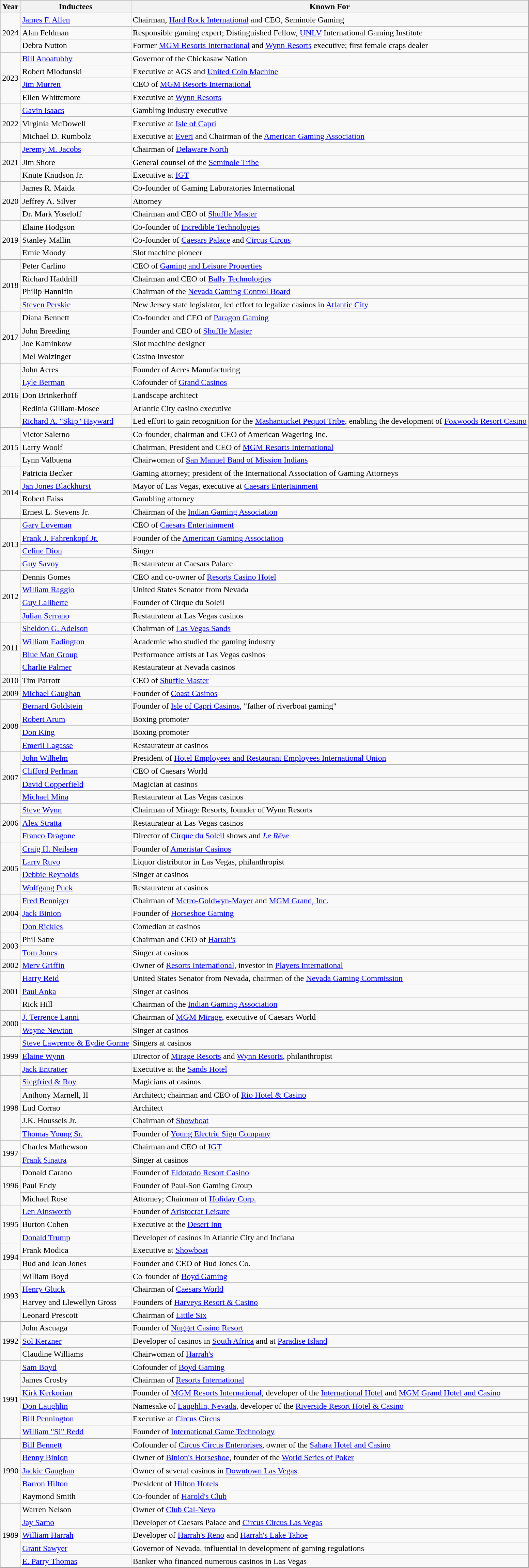<table class="wikitable">
<tr>
<th>Year</th>
<th>Inductees</th>
<th>Known For</th>
</tr>
<tr>
<td rowspan="3">2024</td>
<td><a href='#'>James F. Allen</a></td>
<td>Chairman, <a href='#'>Hard Rock International</a> and CEO, Seminole Gaming</td>
</tr>
<tr>
<td>Alan Feldman</td>
<td>Responsible gaming expert; Distinguished Fellow, <a href='#'>UNLV</a> International Gaming Institute</td>
</tr>
<tr>
<td>Debra Nutton</td>
<td>Former <a href='#'>MGM Resorts International</a> and <a href='#'>Wynn Resorts</a> executive; first female craps dealer</td>
</tr>
<tr>
<td rowspan="4">2023</td>
<td><a href='#'>Bill Anoatubby</a></td>
<td>Governor of the Chickasaw Nation</td>
</tr>
<tr>
<td>Robert Miodunski</td>
<td>Executive at AGS and <a href='#'>United Coin Machine</a></td>
</tr>
<tr>
<td><a href='#'>Jim Murren</a></td>
<td>CEO of <a href='#'>MGM Resorts International</a></td>
</tr>
<tr>
<td>Ellen Whittemore</td>
<td>Executive at <a href='#'>Wynn Resorts</a></td>
</tr>
<tr>
<td rowspan="3">2022</td>
<td><a href='#'>Gavin Isaacs</a></td>
<td>Gambling industry executive</td>
</tr>
<tr>
<td>Virginia McDowell</td>
<td>Executive at <a href='#'>Isle of Capri</a></td>
</tr>
<tr>
<td>Michael D. Rumbolz</td>
<td>Executive at <a href='#'>Everi</a> and Chairman of the <a href='#'>American Gaming Association</a></td>
</tr>
<tr>
<td rowspan="3">2021</td>
<td><a href='#'>Jeremy M. Jacobs</a></td>
<td>Chairman of <a href='#'>Delaware North</a></td>
</tr>
<tr>
<td>Jim Shore</td>
<td>General counsel of the <a href='#'>Seminole Tribe</a></td>
</tr>
<tr>
<td>Knute Knudson Jr.</td>
<td>Executive at <a href='#'>IGT</a></td>
</tr>
<tr>
<td rowspan="3">2020</td>
<td>James R. Maida</td>
<td>Co-founder of Gaming Laboratories International</td>
</tr>
<tr>
<td>Jeffrey A. Silver</td>
<td>Attorney</td>
</tr>
<tr>
<td>Dr. Mark Yoseloff</td>
<td>Chairman and CEO of <a href='#'>Shuffle Master</a></td>
</tr>
<tr>
<td rowspan="3">2019</td>
<td>Elaine Hodgson</td>
<td>Co-founder of <a href='#'>Incredible Technologies</a></td>
</tr>
<tr>
<td>Stanley Mallin</td>
<td>Co-founder of <a href='#'>Caesars Palace</a> and <a href='#'>Circus Circus</a></td>
</tr>
<tr>
<td>Ernie Moody</td>
<td>Slot machine pioneer</td>
</tr>
<tr>
<td rowspan="4">2018</td>
<td>Peter Carlino</td>
<td>CEO of <a href='#'>Gaming and Leisure Properties</a></td>
</tr>
<tr>
<td>Richard Haddrill</td>
<td>Chairman and CEO of <a href='#'>Bally Technologies</a></td>
</tr>
<tr>
<td>Philip Hannifin</td>
<td>Chairman of the <a href='#'>Nevada Gaming Control Board</a></td>
</tr>
<tr>
<td><a href='#'>Steven Perskie</a></td>
<td>New Jersey state legislator, led effort to legalize casinos in <a href='#'>Atlantic City</a></td>
</tr>
<tr>
<td rowspan="4">2017</td>
<td>Diana Bennett</td>
<td>Co-founder and CEO of <a href='#'>Paragon Gaming</a></td>
</tr>
<tr>
<td>John Breeding</td>
<td>Founder and CEO of <a href='#'>Shuffle Master</a></td>
</tr>
<tr>
<td>Joe Kaminkow</td>
<td>Slot machine designer</td>
</tr>
<tr>
<td>Mel Wolzinger</td>
<td>Casino investor</td>
</tr>
<tr>
<td rowspan="5">2016</td>
<td>John Acres</td>
<td>Founder of Acres Manufacturing</td>
</tr>
<tr>
<td><a href='#'>Lyle Berman</a></td>
<td>Cofounder of <a href='#'>Grand Casinos</a></td>
</tr>
<tr>
<td>Don Brinkerhoff</td>
<td>Landscape architect</td>
</tr>
<tr>
<td>Redinia Gilliam-Mosee</td>
<td>Atlantic City casino executive</td>
</tr>
<tr>
<td><a href='#'>Richard A. "Skip" Hayward</a></td>
<td>Led effort to gain recognition for the <a href='#'>Mashantucket Pequot Tribe</a>, enabling the development of <a href='#'>Foxwoods Resort Casino</a></td>
</tr>
<tr>
<td rowspan="3">2015</td>
<td>Victor Salerno</td>
<td>Co-founder, chairman and CEO of American Wagering Inc.</td>
</tr>
<tr>
<td>Larry Woolf</td>
<td>Chairman, President and CEO of <a href='#'>MGM Resorts International</a></td>
</tr>
<tr>
<td>Lynn Valbuena</td>
<td>Chairwoman of <a href='#'>San Manuel Band of Mission Indians</a></td>
</tr>
<tr>
<td rowspan="4">2014</td>
<td>Patricia Becker</td>
<td>Gaming attorney; president of the International Association of Gaming Attorneys</td>
</tr>
<tr>
<td><a href='#'>Jan Jones Blackhurst</a></td>
<td>Mayor of Las Vegas, executive at <a href='#'>Caesars Entertainment</a></td>
</tr>
<tr>
<td>Robert Faiss</td>
<td>Gambling attorney</td>
</tr>
<tr>
<td>Ernest L. Stevens Jr.</td>
<td>Chairman of the <a href='#'>Indian Gaming Association</a></td>
</tr>
<tr>
<td rowspan="4">2013</td>
<td><a href='#'>Gary Loveman</a></td>
<td>CEO of <a href='#'>Caesars Entertainment</a></td>
</tr>
<tr>
<td><a href='#'>Frank J. Fahrenkopf Jr.</a></td>
<td>Founder of the <a href='#'>American Gaming Association</a></td>
</tr>
<tr>
<td><a href='#'>Celine Dion</a></td>
<td>Singer</td>
</tr>
<tr>
<td><a href='#'>Guy Savoy</a></td>
<td>Restaurateur at Caesars Palace</td>
</tr>
<tr>
<td rowspan="4">2012</td>
<td>Dennis Gomes</td>
<td>CEO and co-owner of <a href='#'>Resorts Casino Hotel</a></td>
</tr>
<tr>
<td><a href='#'>William Raggio</a></td>
<td>United States Senator from Nevada</td>
</tr>
<tr>
<td><a href='#'>Guy Laliberte</a></td>
<td>Founder of Cirque du Soleil</td>
</tr>
<tr>
<td><a href='#'>Julian Serrano</a></td>
<td>Restaurateur at Las Vegas casinos</td>
</tr>
<tr>
<td rowspan="4">2011</td>
<td><a href='#'>Sheldon G. Adelson</a></td>
<td>Chairman of <a href='#'>Las Vegas Sands</a></td>
</tr>
<tr>
<td><a href='#'>William Eadington</a></td>
<td>Academic who studied the gaming industry</td>
</tr>
<tr>
<td><a href='#'>Blue Man Group</a></td>
<td>Performance artists at Las Vegas casinos</td>
</tr>
<tr>
<td><a href='#'>Charlie Palmer</a></td>
<td>Restaurateur at Nevada casinos</td>
</tr>
<tr>
<td>2010</td>
<td>Tim Parrott</td>
<td>CEO of <a href='#'>Shuffle Master</a></td>
</tr>
<tr>
<td>2009</td>
<td><a href='#'>Michael Gaughan</a></td>
<td>Founder of <a href='#'>Coast Casinos</a></td>
</tr>
<tr>
<td rowspan="4">2008</td>
<td><a href='#'>Bernard Goldstein</a></td>
<td>Founder of <a href='#'>Isle of Capri Casinos</a>, "father of riverboat gaming"</td>
</tr>
<tr>
<td><a href='#'>Robert Arum</a></td>
<td>Boxing promoter</td>
</tr>
<tr>
<td><a href='#'>Don King</a></td>
<td>Boxing promoter</td>
</tr>
<tr>
<td><a href='#'>Emeril Lagasse</a></td>
<td>Restaurateur at casinos</td>
</tr>
<tr>
<td rowspan="4">2007</td>
<td><a href='#'>John Wilhelm</a></td>
<td>President of <a href='#'>Hotel Employees and Restaurant Employees International Union</a></td>
</tr>
<tr>
<td><a href='#'>Clifford Perlman</a></td>
<td>CEO of Caesars World</td>
</tr>
<tr>
<td><a href='#'>David Copperfield</a></td>
<td>Magician at casinos</td>
</tr>
<tr>
<td><a href='#'>Michael Mina</a></td>
<td>Restaurateur at Las Vegas casinos</td>
</tr>
<tr>
<td rowspan="3">2006</td>
<td><a href='#'>Steve Wynn</a></td>
<td>Chairman of Mirage Resorts, founder of Wynn Resorts</td>
</tr>
<tr>
<td><a href='#'>Alex Stratta</a></td>
<td>Restaurateur at Las Vegas casinos</td>
</tr>
<tr>
<td><a href='#'>Franco Dragone</a></td>
<td>Director of <a href='#'>Cirque du Soleil</a> shows and <em><a href='#'>Le Rêve</a></em></td>
</tr>
<tr>
<td rowspan="4">2005</td>
<td><a href='#'>Craig H. Neilsen</a></td>
<td>Founder of <a href='#'>Ameristar Casinos</a></td>
</tr>
<tr>
<td><a href='#'>Larry Ruvo</a></td>
<td>Liquor distributor in Las Vegas, philanthropist</td>
</tr>
<tr>
<td><a href='#'>Debbie Reynolds</a></td>
<td>Singer at casinos</td>
</tr>
<tr>
<td><a href='#'>Wolfgang Puck</a></td>
<td>Restaurateur at casinos</td>
</tr>
<tr>
<td rowspan="3">2004</td>
<td><a href='#'>Fred Benniger</a></td>
<td>Chairman of <a href='#'>Metro-Goldwyn-Mayer</a> and <a href='#'>MGM Grand, Inc.</a></td>
</tr>
<tr>
<td><a href='#'>Jack Binion</a></td>
<td>Founder of <a href='#'>Horseshoe Gaming</a></td>
</tr>
<tr>
<td><a href='#'>Don Rickles</a></td>
<td>Comedian at casinos</td>
</tr>
<tr>
<td rowspan="2">2003</td>
<td>Phil Satre</td>
<td>Chairman and CEO of <a href='#'>Harrah's</a></td>
</tr>
<tr>
<td><a href='#'>Tom Jones</a></td>
<td>Singer at casinos</td>
</tr>
<tr>
<td>2002</td>
<td><a href='#'>Merv Griffin</a></td>
<td>Owner of <a href='#'>Resorts International</a>, investor in <a href='#'>Players International</a></td>
</tr>
<tr>
<td rowspan="3">2001</td>
<td><a href='#'>Harry Reid</a></td>
<td>United States Senator from Nevada, chairman of the <a href='#'>Nevada Gaming Commission</a></td>
</tr>
<tr>
<td><a href='#'>Paul Anka</a></td>
<td>Singer at casinos</td>
</tr>
<tr>
<td>Rick Hill</td>
<td>Chairman of the <a href='#'>Indian Gaming Association</a></td>
</tr>
<tr>
<td rowspan="2">2000</td>
<td><a href='#'>J. Terrence Lanni</a></td>
<td>Chairman of <a href='#'>MGM Mirage</a>, executive of Caesars World</td>
</tr>
<tr>
<td><a href='#'>Wayne Newton</a></td>
<td>Singer at casinos</td>
</tr>
<tr>
<td rowspan="3">1999</td>
<td><a href='#'>Steve Lawrence & Eydie Gorme</a></td>
<td>Singers at casinos</td>
</tr>
<tr>
<td><a href='#'>Elaine Wynn</a></td>
<td>Director of <a href='#'>Mirage Resorts</a> and <a href='#'>Wynn Resorts</a>, philanthropist</td>
</tr>
<tr>
<td><a href='#'>Jack Entratter</a></td>
<td>Executive at the <a href='#'>Sands Hotel</a></td>
</tr>
<tr>
<td rowspan="5">1998</td>
<td><a href='#'>Siegfried & Roy</a></td>
<td>Magicians at casinos</td>
</tr>
<tr>
<td>Anthony Marnell, II</td>
<td>Architect; chairman and CEO of <a href='#'>Rio Hotel & Casino</a></td>
</tr>
<tr>
<td>Lud Corrao</td>
<td>Architect</td>
</tr>
<tr>
<td>J.K. Houssels Jr.</td>
<td>Chairman of <a href='#'>Showboat</a></td>
</tr>
<tr>
<td><a href='#'>Thomas Young Sr.</a></td>
<td>Founder of <a href='#'>Young Electric Sign Company</a></td>
</tr>
<tr>
<td rowspan="2">1997</td>
<td>Charles Mathewson</td>
<td>Chairman and CEO of <a href='#'>IGT</a></td>
</tr>
<tr>
<td><a href='#'>Frank Sinatra</a></td>
<td>Singer at casinos</td>
</tr>
<tr>
<td rowspan="3">1996</td>
<td>Donald Carano</td>
<td>Founder of <a href='#'>Eldorado Resort Casino</a></td>
</tr>
<tr>
<td>Paul Endy</td>
<td>Founder of Paul-Son Gaming Group</td>
</tr>
<tr>
<td>Michael Rose</td>
<td>Attorney; Chairman of <a href='#'>Holiday Corp.</a></td>
</tr>
<tr>
<td rowspan="3">1995</td>
<td><a href='#'>Len Ainsworth</a></td>
<td>Founder of <a href='#'>Aristocrat Leisure</a></td>
</tr>
<tr>
<td>Burton Cohen</td>
<td>Executive at the <a href='#'>Desert Inn</a></td>
</tr>
<tr>
<td><a href='#'>Donald Trump</a></td>
<td>Developer of casinos in Atlantic City and Indiana</td>
</tr>
<tr>
<td rowspan="2">1994</td>
<td>Frank Modica</td>
<td>Executive at <a href='#'>Showboat</a></td>
</tr>
<tr>
<td>Bud and Jean Jones</td>
<td>Founder and CEO of Bud Jones Co.</td>
</tr>
<tr>
<td rowspan="4">1993</td>
<td>William Boyd</td>
<td>Co-founder of <a href='#'>Boyd Gaming</a></td>
</tr>
<tr>
<td><a href='#'>Henry Gluck</a></td>
<td>Chairman of <a href='#'>Caesars World</a></td>
</tr>
<tr>
<td>Harvey and Llewellyn Gross</td>
<td>Founders of <a href='#'>Harveys Resort & Casino</a></td>
</tr>
<tr>
<td>Leonard Prescott</td>
<td>Chairman of <a href='#'>Little Six</a></td>
</tr>
<tr>
<td rowspan="3">1992</td>
<td>John Ascuaga</td>
<td>Founder of <a href='#'>Nugget Casino Resort</a></td>
</tr>
<tr>
<td><a href='#'>Sol Kerzner</a></td>
<td>Developer of casinos in <a href='#'>South Africa</a> and at <a href='#'>Paradise Island</a></td>
</tr>
<tr>
<td>Claudine Williams</td>
<td>Chairwoman of <a href='#'>Harrah's</a></td>
</tr>
<tr>
<td rowspan="6">1991</td>
<td><a href='#'>Sam Boyd</a></td>
<td>Cofounder of <a href='#'>Boyd Gaming</a></td>
</tr>
<tr>
<td>James Crosby</td>
<td>Chairman of <a href='#'>Resorts International</a></td>
</tr>
<tr>
<td><a href='#'>Kirk Kerkorian</a></td>
<td>Founder of <a href='#'>MGM Resorts International</a>, developer of the <a href='#'>International Hotel</a> and <a href='#'>MGM Grand Hotel and Casino</a></td>
</tr>
<tr>
<td><a href='#'>Don Laughlin</a></td>
<td>Namesake of <a href='#'>Laughlin, Nevada</a>, developer of the <a href='#'>Riverside Resort Hotel & Casino</a></td>
</tr>
<tr>
<td><a href='#'>Bill Pennington</a></td>
<td>Executive at <a href='#'>Circus Circus</a></td>
</tr>
<tr>
<td><a href='#'>William "Si" Redd</a></td>
<td>Founder of <a href='#'>International Game Technology</a></td>
</tr>
<tr>
<td rowspan="5">1990</td>
<td><a href='#'>Bill Bennett</a></td>
<td>Cofounder of <a href='#'>Circus Circus Enterprises</a>, owner of the <a href='#'>Sahara Hotel and Casino</a></td>
</tr>
<tr>
<td><a href='#'>Benny Binion</a></td>
<td>Owner of <a href='#'>Binion's Horseshoe</a>, founder of the <a href='#'>World Series of Poker</a></td>
</tr>
<tr>
<td><a href='#'>Jackie Gaughan</a></td>
<td>Owner of several casinos in <a href='#'>Downtown Las Vegas</a></td>
</tr>
<tr>
<td><a href='#'>Barron Hilton</a></td>
<td>President of <a href='#'>Hilton Hotels</a></td>
</tr>
<tr>
<td>Raymond Smith</td>
<td>Co-founder of <a href='#'>Harold's Club</a></td>
</tr>
<tr>
<td rowspan="5">1989</td>
<td>Warren Nelson</td>
<td>Owner of <a href='#'>Club Cal-Neva</a></td>
</tr>
<tr>
<td><a href='#'>Jay Sarno</a></td>
<td>Developer of Caesars Palace and <a href='#'>Circus Circus Las Vegas</a></td>
</tr>
<tr>
<td><a href='#'>William Harrah</a></td>
<td>Developer of <a href='#'>Harrah's Reno</a> and <a href='#'>Harrah's Lake Tahoe</a></td>
</tr>
<tr>
<td><a href='#'>Grant Sawyer</a></td>
<td>Governor of Nevada, influential in development of gaming regulations</td>
</tr>
<tr>
<td><a href='#'>E. Parry Thomas</a></td>
<td>Banker who financed numerous casinos in Las Vegas</td>
</tr>
</table>
